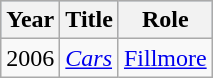<table class="wikitable sortable" style="margin:1em 0;">
<tr style="background:#b0c4de;">
<th>Year</th>
<th>Title</th>
<th>Role</th>
</tr>
<tr>
<td>2006</td>
<td><em><a href='#'>Cars</a></em></td>
<td><a href='#'>Fillmore</a></td>
</tr>
</table>
